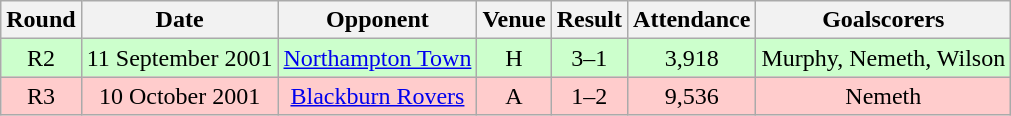<table class="wikitable" style="text-align:center;">
<tr>
<th>Round</th>
<th>Date</th>
<th>Opponent</th>
<th>Venue</th>
<th>Result</th>
<th>Attendance</th>
<th>Goalscorers</th>
</tr>
<tr bgcolor="#CCFFCC">
<td>R2</td>
<td>11 September 2001</td>
<td><a href='#'>Northampton Town</a></td>
<td>H</td>
<td>3–1</td>
<td>3,918</td>
<td>Murphy, Nemeth, Wilson</td>
</tr>
<tr bgcolor="#FFCCCC">
<td>R3</td>
<td>10 October 2001</td>
<td><a href='#'>Blackburn Rovers</a></td>
<td>A</td>
<td>1–2 </td>
<td>9,536</td>
<td>Nemeth</td>
</tr>
</table>
